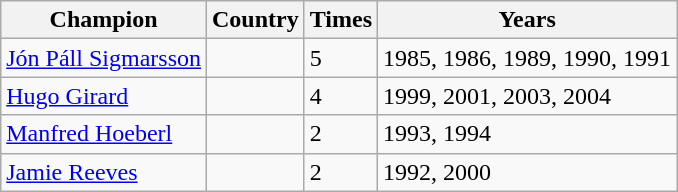<table class="wikitable">
<tr>
<th>Champion</th>
<th>Country</th>
<th>Times</th>
<th>Years</th>
</tr>
<tr>
<td><a href='#'>Jón Páll Sigmarsson</a></td>
<td></td>
<td>5</td>
<td>1985, 1986, 1989, 1990, 1991</td>
</tr>
<tr>
<td><a href='#'>Hugo Girard</a></td>
<td></td>
<td>4</td>
<td>1999, 2001, 2003, 2004</td>
</tr>
<tr>
<td><a href='#'>Manfred Hoeberl</a></td>
<td></td>
<td>2</td>
<td>1993, 1994</td>
</tr>
<tr>
<td><a href='#'>Jamie Reeves</a></td>
<td></td>
<td>2</td>
<td>1992, 2000</td>
</tr>
</table>
